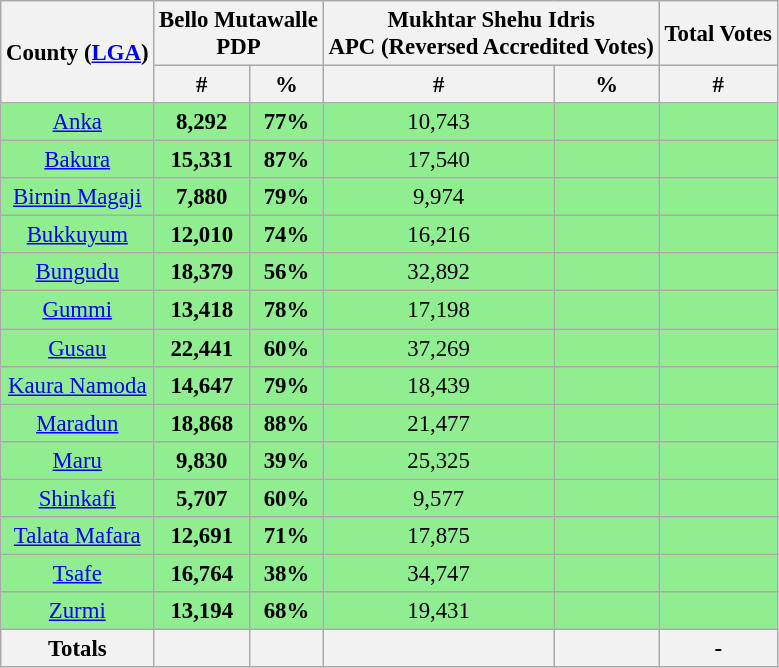<table class="wikitable sortable" style=" font-size: 95%">
<tr>
<th rowspan="2">County (<a href='#'>LGA</a>)</th>
<th colspan="2">Bello Mutawalle<br>PDP</th>
<th colspan="2">Mukhtar Shehu Idris<br>APC (Reversed Accredited Votes)</th>
<th>Total Votes</th>
</tr>
<tr>
<th>#</th>
<th>%</th>
<th>#</th>
<th>%</th>
<th>#</th>
</tr>
<tr>
<td bgcolor=#90EE90 align="center"><a href='#'>Anka</a></td>
<td bgcolor=#90EE90 align="center"><strong>8,292</strong></td>
<td bgcolor=#90EE90 align="center"><strong>77%</strong></td>
<td bgcolor=#90EE90 align="center">10,743</td>
<td bgcolor=#90EE90 align="center"></td>
<td bgcolor=#90EE90 align="center"></td>
</tr>
<tr>
<td bgcolor=#90EE90 align="center"><a href='#'>Bakura</a></td>
<td bgcolor=#90EE90 align="center"><strong>15,331</strong></td>
<td bgcolor=#90EE90 align="center"><strong>87%</strong></td>
<td bgcolor=#90EE90 align="center">17,540</td>
<td bgcolor=#90EE90 align="center"></td>
<td bgcolor=#90EE90 align="center"></td>
</tr>
<tr>
<td bgcolor=#90EE90 align="center"><a href='#'>Birnin Magaji</a></td>
<td bgcolor=#90EE90 align="center"><strong>7,880</strong></td>
<td bgcolor=#90EE90 align="center"><strong>79%</strong></td>
<td bgcolor=#90EE90 align="center">9,974</td>
<td bgcolor=#90EE90 align="center"></td>
<td bgcolor=#90EE90 align="center"></td>
</tr>
<tr>
<td bgcolor=#90EE90 align="center"><a href='#'>Bukkuyum</a></td>
<td bgcolor=#90EE90 align="center"><strong>12,010</strong></td>
<td bgcolor=#90EE90 align="center"><strong>74%</strong></td>
<td bgcolor=#90EE90 align="center">16,216</td>
<td bgcolor=#90EE90 align="center"></td>
<td bgcolor=#90EE90 align="center"></td>
</tr>
<tr>
<td bgcolor=#90EE90 align="center"><a href='#'>Bungudu</a></td>
<td bgcolor=#90EE90 align="center"><strong>18,379</strong></td>
<td bgcolor=#90EE90 align="center"><strong>56%</strong></td>
<td bgcolor=#90EE90 align="center">32,892</td>
<td bgcolor=#90EE90 align="center"></td>
<td bgcolor=#90EE90 align="center"></td>
</tr>
<tr>
<td bgcolor=#90EE90 align="center"><a href='#'>Gummi</a></td>
<td bgcolor=#90EE90 align="center"><strong>13,418</strong></td>
<td bgcolor=#90EE90 align="center"><strong>78%</strong></td>
<td bgcolor=#90EE90 align="center">17,198</td>
<td bgcolor=#90EE90 align="center"></td>
<td bgcolor=#90EE90 align="center"></td>
</tr>
<tr>
<td bgcolor=#90EE90 align="center"><a href='#'>Gusau</a></td>
<td bgcolor=#90EE90 align="center"><strong>22,441</strong></td>
<td bgcolor=#90EE90 align="center"><strong>60%</strong></td>
<td bgcolor=#90EE90 align="center">37,269</td>
<td bgcolor=#90EE90 align="center"></td>
<td bgcolor=#90EE90 align="center"></td>
</tr>
<tr>
<td bgcolor=#90EE90 align="center"><a href='#'>Kaura Namoda</a></td>
<td bgcolor=#90EE90 align="center"><strong>14,647</strong></td>
<td bgcolor=#90EE90 align="center"><strong>79%</strong></td>
<td bgcolor=#90EE90 align="center">18,439</td>
<td bgcolor=#90EE90 align="center"></td>
<td bgcolor=#90EE90 align="center"></td>
</tr>
<tr>
<td bgcolor=#90EE90 align="center"><a href='#'>Maradun</a></td>
<td bgcolor=#90EE90 align="center"><strong>18,868</strong></td>
<td bgcolor=#90EE90 align="center"><strong>88%</strong></td>
<td bgcolor=#90EE90 align="center">21,477</td>
<td bgcolor=#90EE90 align="center"></td>
<td bgcolor=#90EE90 align="center"></td>
</tr>
<tr>
<td bgcolor=#90EE90 align="center"><a href='#'>Maru</a></td>
<td bgcolor=#90EE90 align="center"><strong>9,830</strong></td>
<td bgcolor=#90EE90 align="center"><strong>39%</strong></td>
<td bgcolor=#90EE90 align="center">25,325</td>
<td bgcolor=#90EE90 align="center"></td>
<td bgcolor=#90EE90 align="center"></td>
</tr>
<tr>
<td bgcolor=#90EE90 align="center"><a href='#'>Shinkafi</a></td>
<td bgcolor=#90EE90 align="center"><strong>5,707</strong></td>
<td bgcolor=#90EE90 align="center"><strong>60%</strong></td>
<td bgcolor=#90EE90 align="center">9,577</td>
<td bgcolor=#90EE90 align="center"></td>
<td bgcolor=#90EE90 align="center"></td>
</tr>
<tr>
<td bgcolor=#90EE90 align="center"><a href='#'>Talata Mafara</a></td>
<td bgcolor=#90EE90 align="center"><strong>12,691</strong></td>
<td bgcolor=#90EE90 align="center"><strong>71%</strong></td>
<td bgcolor=#90EE90 align="center">17,875</td>
<td bgcolor=#90EE90 align="center"></td>
<td bgcolor=#90EE90 align="center"></td>
</tr>
<tr>
<td bgcolor=#90EE90 align="center"><a href='#'>Tsafe</a></td>
<td bgcolor=#90EE90 align="center"><strong>16,764</strong></td>
<td bgcolor=#90EE90 align="center"><strong>38%</strong></td>
<td bgcolor=#90EE90 align="center">34,747</td>
<td bgcolor=#90EE90 align="center"></td>
<td bgcolor=#90EE90 align="center"></td>
</tr>
<tr>
<td bgcolor=#90EE90 align="center"><a href='#'>Zurmi</a></td>
<td bgcolor=#90EE90 align="center"><strong>13,194</strong></td>
<td bgcolor=#90EE90 align="center"><strong>68%</strong></td>
<td bgcolor=#90EE90 align="center">19,431</td>
<td bgcolor=#90EE90 align="center"></td>
<td bgcolor=#90EE90 align="center"></td>
</tr>
<tr>
<th>Totals</th>
<th></th>
<th></th>
<th></th>
<th></th>
<th>-</th>
</tr>
</table>
